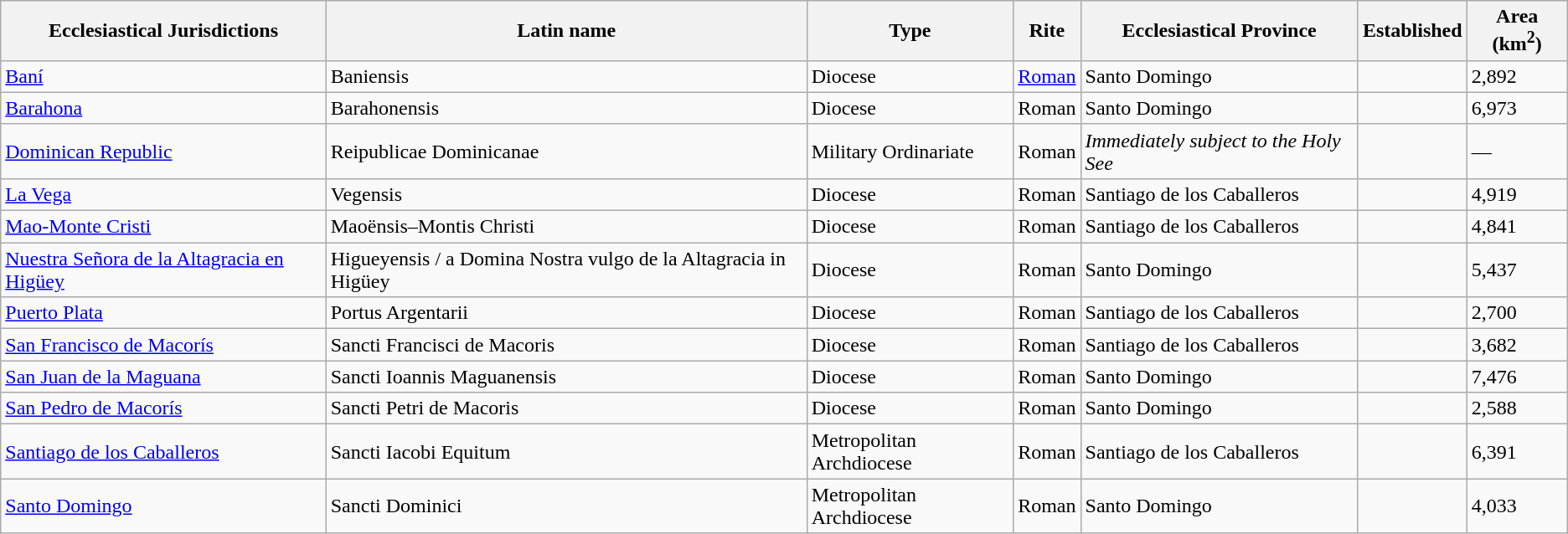<table class="wikitable sortable">
<tr>
<th>Ecclesiastical Jurisdictions</th>
<th>Latin name</th>
<th>Type</th>
<th>Rite</th>
<th>Ecclesiastical Province</th>
<th>Established</th>
<th>Area (km<sup>2</sup>)</th>
</tr>
<tr>
<td><a href='#'>Baní</a></td>
<td>Baniensis</td>
<td>Diocese</td>
<td><a href='#'>Roman</a></td>
<td>Santo Domingo</td>
<td></td>
<td>2,892</td>
</tr>
<tr>
<td><a href='#'>Barahona</a></td>
<td>Barahonensis</td>
<td>Diocese</td>
<td>Roman</td>
<td>Santo Domingo</td>
<td></td>
<td>6,973</td>
</tr>
<tr>
<td><a href='#'>Dominican Republic</a></td>
<td>Reipublicae Dominicanae</td>
<td>Military Ordinariate</td>
<td>Roman</td>
<td><em>Immediately subject to the Holy See</em></td>
<td></td>
<td>—</td>
</tr>
<tr>
<td><a href='#'>La Vega</a></td>
<td>Vegensis</td>
<td>Diocese</td>
<td>Roman</td>
<td>Santiago de los Caballeros</td>
<td></td>
<td>4,919</td>
</tr>
<tr>
<td><a href='#'>Mao-Monte Cristi</a></td>
<td>Maoënsis–Montis Christi</td>
<td>Diocese</td>
<td>Roman</td>
<td>Santiago de los Caballeros</td>
<td></td>
<td>4,841</td>
</tr>
<tr>
<td><a href='#'>Nuestra Señora de la Altagracia en Higüey</a></td>
<td>Higueyensis / a Domina Nostra vulgo de la Altagracia in Higüey</td>
<td>Diocese</td>
<td>Roman</td>
<td>Santo Domingo</td>
<td></td>
<td>5,437</td>
</tr>
<tr>
<td><a href='#'>Puerto Plata</a></td>
<td>Portus Argentarii</td>
<td>Diocese</td>
<td>Roman</td>
<td>Santiago de los Caballeros</td>
<td></td>
<td>2,700</td>
</tr>
<tr>
<td><a href='#'>San Francisco de Macorís</a></td>
<td>Sancti Francisci de Macoris</td>
<td>Diocese</td>
<td>Roman</td>
<td>Santiago de los Caballeros</td>
<td></td>
<td>3,682</td>
</tr>
<tr>
<td><a href='#'>San Juan de la Maguana</a></td>
<td>Sancti Ioannis Maguanensis</td>
<td>Diocese</td>
<td>Roman</td>
<td>Santo Domingo</td>
<td></td>
<td>7,476</td>
</tr>
<tr>
<td><a href='#'>San Pedro de Macorís</a></td>
<td>Sancti Petri de Macoris</td>
<td>Diocese</td>
<td>Roman</td>
<td>Santo Domingo</td>
<td></td>
<td>2,588</td>
</tr>
<tr>
<td><a href='#'>Santiago de los Caballeros</a></td>
<td>Sancti Iacobi Equitum</td>
<td>Metropolitan Archdiocese</td>
<td>Roman</td>
<td>Santiago de los Caballeros</td>
<td></td>
<td>6,391</td>
</tr>
<tr>
<td><a href='#'>Santo Domingo</a></td>
<td>Sancti Dominici</td>
<td>Metropolitan Archdiocese</td>
<td>Roman</td>
<td>Santo Domingo</td>
<td></td>
<td>4,033</td>
</tr>
</table>
